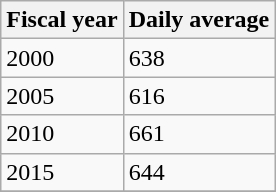<table class="wikitable">
<tr>
<th>Fiscal year</th>
<th>Daily average</th>
</tr>
<tr>
<td>2000</td>
<td>638</td>
</tr>
<tr>
<td>2005</td>
<td>616</td>
</tr>
<tr>
<td>2010</td>
<td>661</td>
</tr>
<tr>
<td>2015</td>
<td>644</td>
</tr>
<tr>
</tr>
</table>
